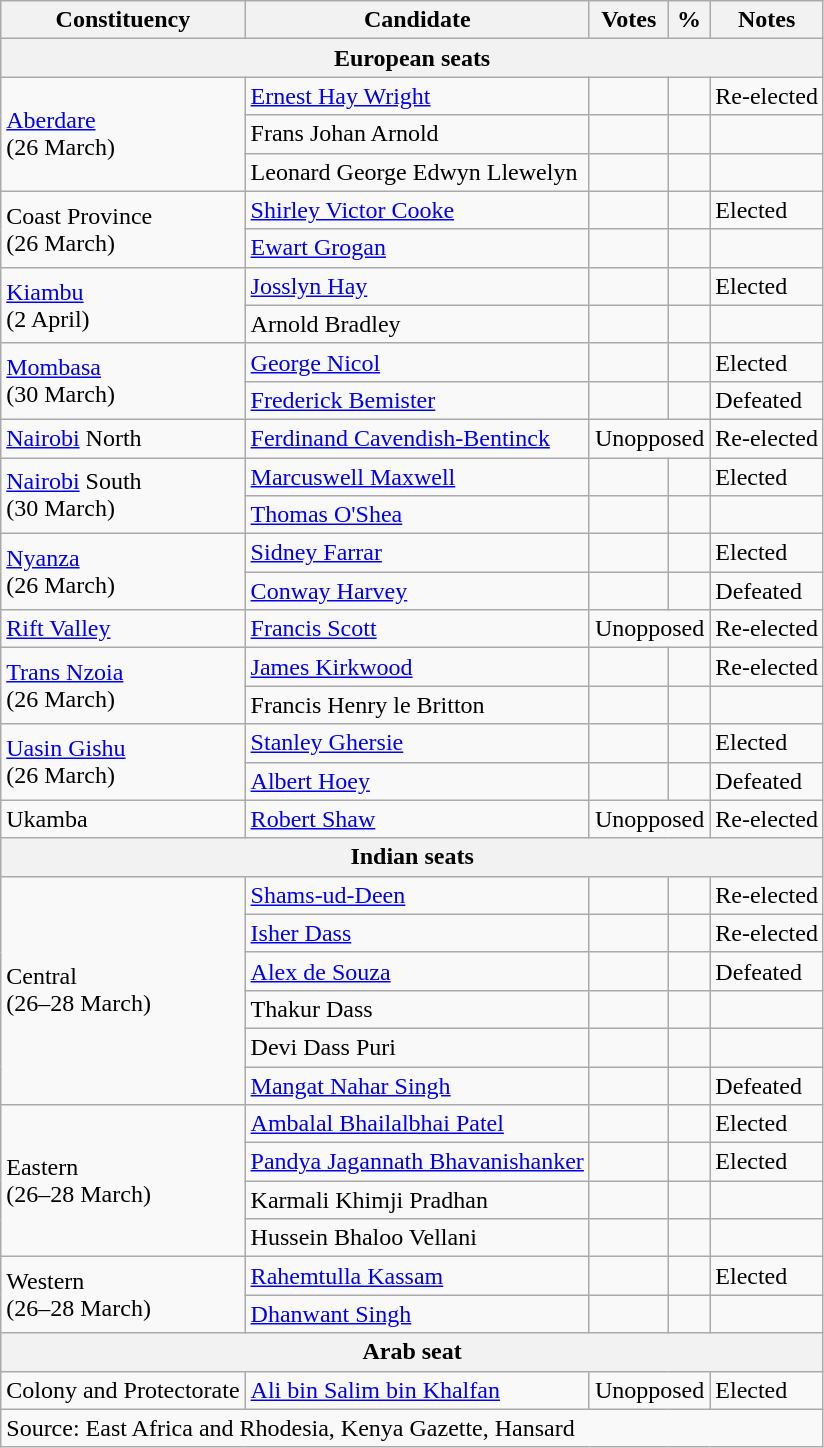<table class=wikitable>
<tr>
<th>Constituency</th>
<th>Candidate</th>
<th>Votes</th>
<th>%</th>
<th>Notes</th>
</tr>
<tr>
<th colspan=5>European seats</th>
</tr>
<tr>
<td rowspan=3><a href='#'>Aberdare</a><br>(26 March)</td>
<td><a href='#'>Ernest Hay Wright</a></td>
<td></td>
<td></td>
<td>Re-elected</td>
</tr>
<tr>
<td>Frans Johan Arnold</td>
<td></td>
<td></td>
<td></td>
</tr>
<tr>
<td>Leonard George Edwyn Llewelyn</td>
<td></td>
<td></td>
<td></td>
</tr>
<tr>
<td rowspan=2>Coast Province<br>(26 March)</td>
<td><a href='#'>Shirley Victor Cooke</a></td>
<td></td>
<td></td>
<td>Elected</td>
</tr>
<tr>
<td><a href='#'>Ewart Grogan</a></td>
<td></td>
<td></td>
<td></td>
</tr>
<tr>
<td rowspan=2><a href='#'>Kiambu</a><br>(2 April)</td>
<td><a href='#'>Josslyn Hay</a></td>
<td></td>
<td></td>
<td>Elected</td>
</tr>
<tr>
<td>Arnold Bradley</td>
<td></td>
<td></td>
<td></td>
</tr>
<tr>
<td rowspan=2><a href='#'>Mombasa</a><br>(30 March)</td>
<td><a href='#'>George Nicol</a></td>
<td></td>
<td></td>
<td>Elected</td>
</tr>
<tr>
<td><a href='#'>Frederick Bemister</a></td>
<td></td>
<td></td>
<td>Defeated</td>
</tr>
<tr>
<td><a href='#'>Nairobi</a> North</td>
<td><a href='#'>Ferdinand Cavendish-Bentinck</a></td>
<td colspan=2 align=center>Unopposed</td>
<td>Re-elected</td>
</tr>
<tr>
<td rowspan=2><a href='#'>Nairobi</a> South<br>(30 March)</td>
<td><a href='#'>Marcuswell Maxwell</a></td>
<td></td>
<td></td>
<td>Elected</td>
</tr>
<tr>
<td><a href='#'>Thomas O'Shea</a></td>
<td></td>
<td></td>
<td></td>
</tr>
<tr>
<td rowspan=2><a href='#'>Nyanza</a><br>(26 March)</td>
<td><a href='#'>Sidney Farrar</a></td>
<td></td>
<td></td>
<td>Elected</td>
</tr>
<tr>
<td><a href='#'>Conway Harvey</a></td>
<td></td>
<td></td>
<td>Defeated</td>
</tr>
<tr>
<td><a href='#'>Rift Valley</a></td>
<td><a href='#'>Francis Scott</a></td>
<td colspan=2 align=center>Unopposed</td>
<td>Re-elected</td>
</tr>
<tr>
<td rowspan=2><a href='#'>Trans Nzoia</a><br>(26 March)</td>
<td><a href='#'>James Kirkwood</a></td>
<td></td>
<td></td>
<td>Re-elected</td>
</tr>
<tr>
<td>Francis Henry le Britton</td>
<td></td>
<td></td>
<td></td>
</tr>
<tr>
<td rowspan=2><a href='#'>Uasin Gishu</a><br>(26 March)</td>
<td><a href='#'>Stanley Ghersie</a></td>
<td></td>
<td></td>
<td>Elected</td>
</tr>
<tr>
<td><a href='#'>Albert Hoey</a></td>
<td></td>
<td></td>
<td>Defeated</td>
</tr>
<tr>
<td>Ukamba</td>
<td><a href='#'>Robert Shaw</a></td>
<td colspan=2 align=center>Unopposed</td>
<td>Re-elected</td>
</tr>
<tr>
<th colspan=5>Indian seats</th>
</tr>
<tr>
<td rowspan=6>Central<br>(26–28 March)</td>
<td><a href='#'>Shams-ud-Deen</a></td>
<td></td>
<td></td>
<td>Re-elected</td>
</tr>
<tr>
<td><a href='#'>Isher Dass</a></td>
<td></td>
<td></td>
<td>Re-elected</td>
</tr>
<tr>
<td><a href='#'>Alex de Souza</a></td>
<td></td>
<td></td>
<td>Defeated</td>
</tr>
<tr>
<td>Thakur Dass</td>
<td></td>
<td></td>
<td></td>
</tr>
<tr>
<td>Devi Dass Puri</td>
<td></td>
<td></td>
<td></td>
</tr>
<tr>
<td><a href='#'>Mangat Nahar Singh</a></td>
<td></td>
<td></td>
<td>Defeated</td>
</tr>
<tr>
<td rowspan=4>Eastern<br>(26–28 March)</td>
<td><a href='#'>Ambalal Bhailalbhai Patel</a></td>
<td></td>
<td></td>
<td>Elected</td>
</tr>
<tr>
<td><a href='#'>Pandya Jagannath Bhavanishanker</a></td>
<td></td>
<td></td>
<td>Elected</td>
</tr>
<tr>
<td>Karmali Khimji Pradhan</td>
<td></td>
<td></td>
<td></td>
</tr>
<tr>
<td>Hussein Bhaloo Vellani</td>
<td></td>
<td></td>
<td></td>
</tr>
<tr>
<td rowspan=2>Western<br>(26–28 March)</td>
<td><a href='#'>Rahemtulla Kassam</a></td>
<td></td>
<td></td>
<td>Elected</td>
</tr>
<tr>
<td><a href='#'>Dhanwant Singh</a></td>
<td></td>
<td></td>
<td></td>
</tr>
<tr>
<th colspan=5>Arab seat</th>
</tr>
<tr>
<td>Colony and Protectorate</td>
<td><a href='#'>Ali bin Salim bin Khalfan</a></td>
<td colspan=2 align=center>Unopposed</td>
<td>Elected</td>
</tr>
<tr>
<td colspan=5>Source: East Africa and Rhodesia, Kenya Gazette, Hansard</td>
</tr>
</table>
